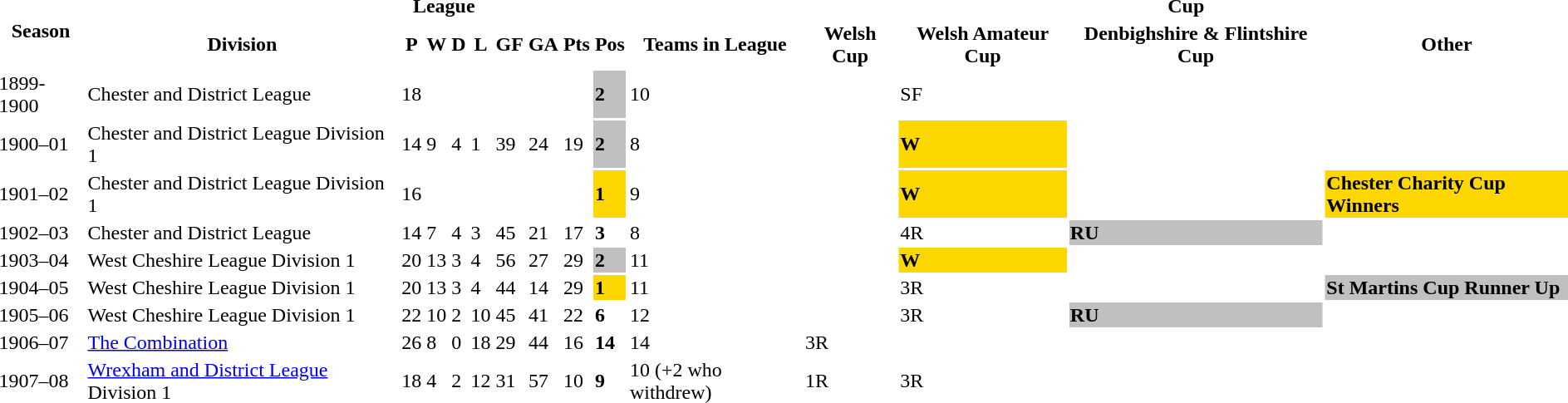<table>
<tr>
<th rowspan="2">Season</th>
<th colspan="10">League</th>
<th colspan="4">Cup</th>
</tr>
<tr>
<th>Division</th>
<th>P</th>
<th>W</th>
<th>D</th>
<th>L</th>
<th>GF</th>
<th>GA</th>
<th>Pts</th>
<th>Pos</th>
<th>Teams in League</th>
<th>Welsh Cup</th>
<th>Welsh Amateur Cup</th>
<th>Denbighshire & Flintshire Cup</th>
<th>Other</th>
</tr>
<tr>
<td>1899-1900</td>
<td>Chester and District League</td>
<td>18</td>
<td></td>
<td></td>
<td></td>
<td></td>
<td></td>
<td></td>
<td bgcolor="Silver"><strong>2</strong></td>
<td>10</td>
<th rowspan="7"></th>
<td>SF</td>
<td></td>
<td></td>
</tr>
<tr>
<td>1900–01</td>
<td>Chester and District League Division 1</td>
<td>14</td>
<td>9</td>
<td>4</td>
<td>1</td>
<td>39</td>
<td>24</td>
<td>19</td>
<td bgcolor="Silver"><strong>2</strong></td>
<td>8</td>
<td bgcolor="Gold"><strong>W</strong></td>
<td></td>
<td></td>
</tr>
<tr>
<td>1901–02</td>
<td>Chester and District League Division 1</td>
<td>16</td>
<td></td>
<td></td>
<td></td>
<td></td>
<td></td>
<td></td>
<td bgcolor="Gold"><strong>1</strong></td>
<td>9</td>
<td bgcolor="Gold"><strong>W</strong></td>
<td></td>
<td bgcolor="Gold"><strong>Chester Charity Cup Winners</strong></td>
</tr>
<tr>
<td>1902–03</td>
<td>Chester and District League</td>
<td>14</td>
<td>7</td>
<td>4</td>
<td>3</td>
<td>45</td>
<td>21</td>
<td>17</td>
<td><strong>3</strong></td>
<td>8</td>
<td>4R</td>
<td bgcolor="Silver"><strong>RU</strong></td>
<td></td>
</tr>
<tr>
<td>1903–04</td>
<td>West Cheshire League Division 1</td>
<td>20</td>
<td>13</td>
<td>3</td>
<td>4</td>
<td>56</td>
<td>27</td>
<td>29</td>
<td bgcolor="Silver"><strong>2</strong></td>
<td>11</td>
<td bgcolor="Gold"><strong>W</strong></td>
<td></td>
<td></td>
</tr>
<tr>
<td>1904–05</td>
<td>West Cheshire League Division 1</td>
<td>20</td>
<td>13</td>
<td>3</td>
<td>4</td>
<td>44</td>
<td>14</td>
<td>29</td>
<td bgcolor="Gold"><strong>1</strong></td>
<td>11</td>
<td>3R</td>
<td></td>
<td bgcolor="Silver"><strong>St Martins Cup Runner Up</strong></td>
</tr>
<tr>
<td>1905–06</td>
<td>West Cheshire League Division 1</td>
<td>22</td>
<td>10</td>
<td>2</td>
<td>10</td>
<td>45</td>
<td>41</td>
<td>22</td>
<td><strong>6</strong></td>
<td>12</td>
<td>3R</td>
<td bgcolor="Silver"><strong>RU</strong></td>
<td></td>
</tr>
<tr>
<td>1906–07</td>
<td><a href='#'>The Combination</a></td>
<td>26</td>
<td>8</td>
<td>0</td>
<td>18</td>
<td>29</td>
<td>44</td>
<td>16</td>
<td><strong>14</strong></td>
<td>14</td>
<td>3R</td>
<th></th>
<td></td>
<td></td>
</tr>
<tr>
<td>1907–08</td>
<td><a href='#'>Wrexham and District League</a> Division 1</td>
<td>18</td>
<td>4</td>
<td>2</td>
<td>12</td>
<td>31</td>
<td>57</td>
<td>10</td>
<td><strong>9</strong></td>
<td>10 (+2 who withdrew)</td>
<td>1R</td>
<td>3R</td>
<td></td>
<td></td>
</tr>
</table>
